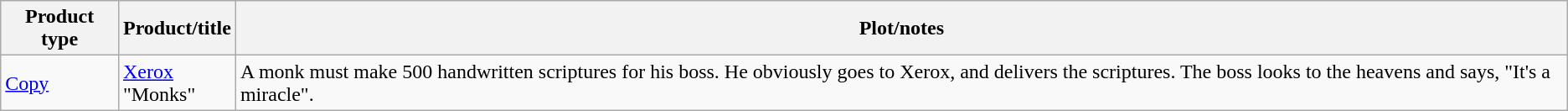<table class="wikitable">
<tr>
<th>Product type</th>
<th>Product/title</th>
<th>Plot/notes</th>
</tr>
<tr>
<td><a href='#'>Copy</a></td>
<td><a href='#'>Xerox</a><br>"Monks"</td>
<td>A monk must make 500 handwritten scriptures for his boss. He obviously goes to Xerox, and delivers the scriptures. The boss looks to the heavens and says, "It's a miracle".</td>
</tr>
</table>
